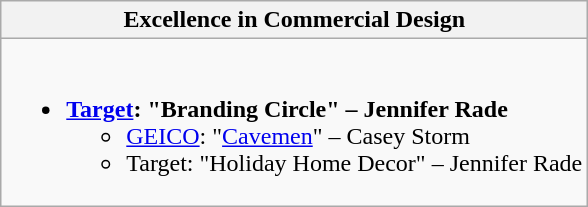<table class=wikitable style="width=100%">
<tr>
<th>Excellence in Commercial Design</th>
</tr>
<tr>
<td valign="top"><br><ul><li><strong><a href='#'>Target</a>: "Branding Circle" – Jennifer Rade</strong><ul><li><a href='#'>GEICO</a>: "<a href='#'>Cavemen</a>" – Casey Storm</li><li>Target: "Holiday Home Decor" – Jennifer Rade</li></ul></li></ul></td>
</tr>
</table>
